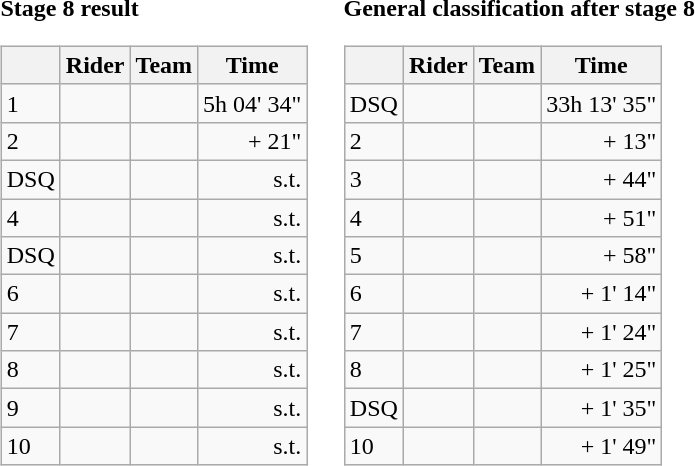<table>
<tr>
<td><strong>Stage 8 result</strong><br><table class="wikitable">
<tr>
<th></th>
<th>Rider</th>
<th>Team</th>
<th>Time</th>
</tr>
<tr>
<td>1</td>
<td></td>
<td></td>
<td align="right">5h 04' 34"</td>
</tr>
<tr>
<td>2</td>
<td></td>
<td></td>
<td align="right">+ 21"</td>
</tr>
<tr>
<td>DSQ</td>
<td><del></del> </td>
<td><del></del></td>
<td align="right">s.t.</td>
</tr>
<tr>
<td>4</td>
<td></td>
<td></td>
<td align="right">s.t.</td>
</tr>
<tr>
<td>DSQ</td>
<td><del></del></td>
<td><del></del></td>
<td align="right">s.t.</td>
</tr>
<tr>
<td>6</td>
<td></td>
<td></td>
<td align="right">s.t.</td>
</tr>
<tr>
<td>7</td>
<td></td>
<td></td>
<td align="right">s.t.</td>
</tr>
<tr>
<td>8</td>
<td></td>
<td></td>
<td align="right">s.t.</td>
</tr>
<tr>
<td>9</td>
<td></td>
<td></td>
<td align="right">s.t.</td>
</tr>
<tr>
<td>10</td>
<td></td>
<td></td>
<td align="right">s.t.</td>
</tr>
</table>
</td>
<td></td>
<td><strong>General classification after stage 8</strong><br><table class="wikitable">
<tr>
<th></th>
<th>Rider</th>
<th>Team</th>
<th>Time</th>
</tr>
<tr>
<td>DSQ</td>
<td><del></del> </td>
<td><del></del></td>
<td align="right">33h 13' 35"</td>
</tr>
<tr>
<td>2</td>
<td> </td>
<td></td>
<td align="right">+ 13"</td>
</tr>
<tr>
<td>3</td>
<td></td>
<td></td>
<td align="right">+ 44"</td>
</tr>
<tr>
<td>4</td>
<td></td>
<td></td>
<td align="right">+ 51"</td>
</tr>
<tr>
<td>5</td>
<td></td>
<td></td>
<td align="right">+ 58"</td>
</tr>
<tr>
<td>6</td>
<td></td>
<td></td>
<td align="right">+ 1' 14"</td>
</tr>
<tr>
<td>7</td>
<td></td>
<td></td>
<td align="right">+ 1' 24"</td>
</tr>
<tr>
<td>8</td>
<td></td>
<td></td>
<td align="right">+ 1' 25"</td>
</tr>
<tr>
<td>DSQ</td>
<td><del></del></td>
<td><del></del></td>
<td align="right">+ 1' 35"</td>
</tr>
<tr>
<td>10</td>
<td></td>
<td></td>
<td align="right">+ 1' 49"</td>
</tr>
</table>
</td>
</tr>
</table>
